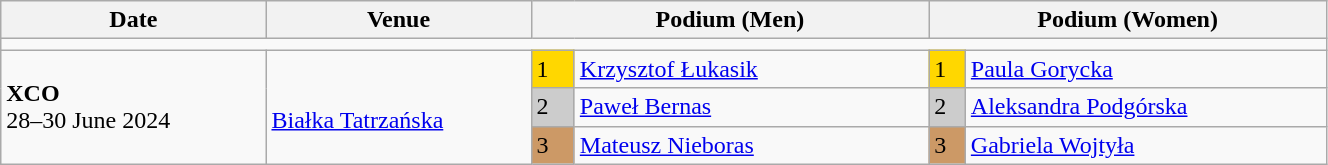<table class="wikitable" width=70%>
<tr>
<th>Date</th>
<th width=20%>Venue</th>
<th colspan=2 width=30%>Podium (Men)</th>
<th colspan=2 width=30%>Podium (Women)</th>
</tr>
<tr>
<td colspan=6></td>
</tr>
<tr>
<td rowspan=3><strong>XCO</strong> <br> 28–30 June 2024</td>
<td rowspan=3><br><a href='#'>Białka Tatrzańska</a></td>
<td bgcolor=FFD700>1</td>
<td><a href='#'>Krzysztof Łukasik</a></td>
<td bgcolor=FFD700>1</td>
<td><a href='#'>Paula Gorycka</a></td>
</tr>
<tr>
<td bgcolor=CCCCCC>2</td>
<td><a href='#'>Paweł Bernas</a></td>
<td bgcolor=CCCCCC>2</td>
<td><a href='#'>Aleksandra Podgórska</a></td>
</tr>
<tr>
<td bgcolor=CC9966>3</td>
<td><a href='#'>Mateusz Nieboras</a></td>
<td bgcolor=CC9966>3</td>
<td><a href='#'>Gabriela Wojtyła</a></td>
</tr>
</table>
